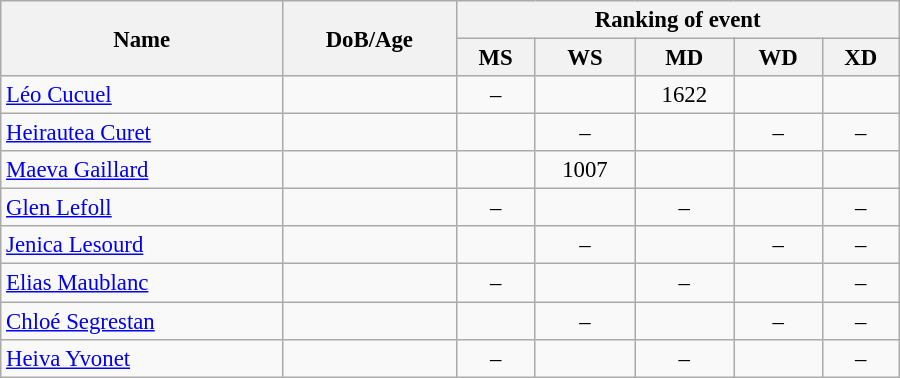<table class="wikitable"  style="width:600px; font-size:95%; text-align:center">
<tr>
<th align="left" rowspan="2">Name</th>
<th align="left" rowspan="2">DoB/Age</th>
<th align="center" colspan="5">Ranking of event</th>
</tr>
<tr>
<th align="left">MS</th>
<th align="left">WS</th>
<th align="left">MD</th>
<th align="left">WD</th>
<th align="left">XD</th>
</tr>
<tr>
<td align="left"><a href='#'>Léo Cucuel</a></td>
<td align="left"></td>
<td>–</td>
<td></td>
<td>1622</td>
<td></td>
<td></td>
</tr>
<tr>
<td align="left"><a href='#'>Heirautea Curet</a></td>
<td align="left"></td>
<td></td>
<td>–</td>
<td></td>
<td>–</td>
<td>–</td>
</tr>
<tr>
<td align="left"><a href='#'>Maeva Gaillard</a></td>
<td align="left"></td>
<td></td>
<td>1007</td>
<td></td>
<td></td>
<td></td>
</tr>
<tr>
<td align="left"><a href='#'>Glen Lefoll</a></td>
<td align="left"></td>
<td>–</td>
<td></td>
<td>–</td>
<td></td>
<td>–</td>
</tr>
<tr>
<td align="left"><a href='#'>Jenica Lesourd</a></td>
<td align="left"></td>
<td></td>
<td>–</td>
<td></td>
<td>–</td>
<td>–</td>
</tr>
<tr>
<td align="left"><a href='#'>Elias Maublanc</a></td>
<td align="left"></td>
<td>–</td>
<td></td>
<td>–</td>
<td></td>
<td>–</td>
</tr>
<tr>
<td align="left"><a href='#'>Chloé Segrestan</a></td>
<td align="left"></td>
<td></td>
<td>–</td>
<td></td>
<td>–</td>
<td>–</td>
</tr>
<tr>
<td align="left"><a href='#'>Heiva Yvonet</a></td>
<td align="left"></td>
<td>–</td>
<td></td>
<td>–</td>
<td></td>
<td>–</td>
</tr>
</table>
